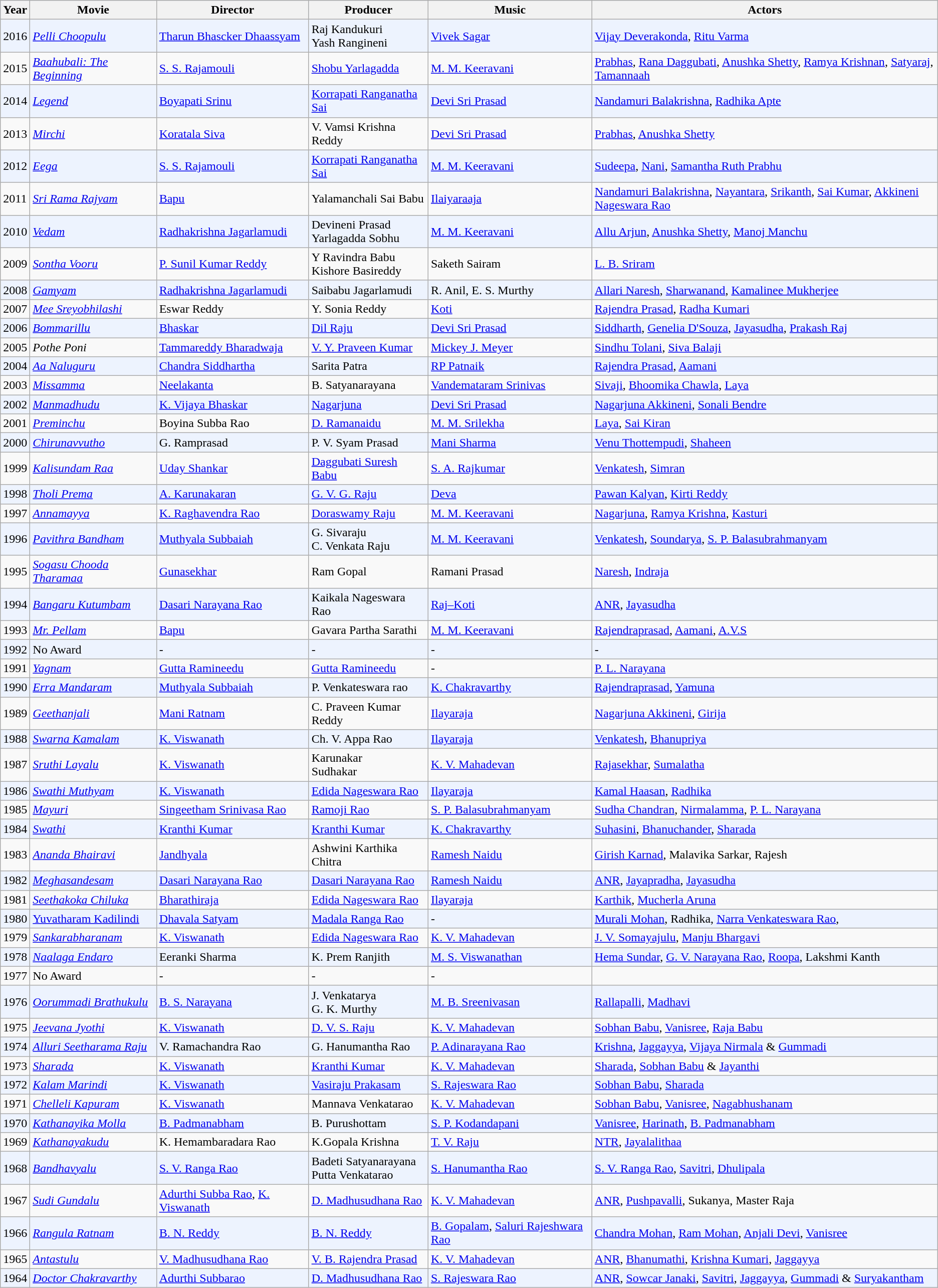<table class="wikitable sortable">
<tr style="background:#d1e4fd;">
<th>Year</th>
<th>Movie</th>
<th>Director</th>
<th>Producer</th>
<th>Music</th>
<th>Actors</th>
</tr>
<tr style="background:#edf3fe;">
<td>2016</td>
<td><em><a href='#'>Pelli Choopulu</a></em></td>
<td><a href='#'>Tharun Bhascker Dhaassyam</a></td>
<td>Raj Kandukuri <br> Yash Rangineni</td>
<td><a href='#'>Vivek Sagar</a></td>
<td><a href='#'>Vijay Deverakonda</a>, <a href='#'>Ritu Varma</a></td>
</tr>
<tr>
<td>2015</td>
<td><em><a href='#'>Baahubali: The Beginning</a></em></td>
<td><a href='#'>S. S. Rajamouli</a></td>
<td><a href='#'>Shobu Yarlagadda</a></td>
<td><a href='#'>M. M. Keeravani</a></td>
<td><a href='#'>Prabhas</a>, <a href='#'>Rana Daggubati</a>, <a href='#'>Anushka Shetty</a>, <a href='#'>Ramya Krishnan</a>, <a href='#'>Satyaraj</a>, <a href='#'>Tamannaah</a></td>
</tr>
<tr style="background:#edf3fe;">
<td>2014</td>
<td><em><a href='#'>Legend</a></em></td>
<td><a href='#'>Boyapati Srinu</a></td>
<td><a href='#'>Korrapati Ranganatha Sai</a></td>
<td><a href='#'>Devi Sri Prasad</a></td>
<td><a href='#'>Nandamuri Balakrishna</a>, <a href='#'>Radhika Apte</a></td>
</tr>
<tr>
<td>2013</td>
<td><em><a href='#'>Mirchi</a></em></td>
<td><a href='#'>Koratala Siva</a></td>
<td>V. Vamsi Krishna Reddy</td>
<td><a href='#'>Devi Sri Prasad</a></td>
<td><a href='#'>Prabhas</a>, <a href='#'>Anushka Shetty</a></td>
</tr>
<tr style="background:#edf3fe;">
<td>2012</td>
<td><em><a href='#'>Eega</a></em></td>
<td><a href='#'>S. S. Rajamouli</a></td>
<td><a href='#'>Korrapati Ranganatha Sai</a></td>
<td><a href='#'>M. M. Keeravani</a></td>
<td><a href='#'>Sudeepa</a>, <a href='#'>Nani</a>, <a href='#'>Samantha Ruth Prabhu</a></td>
</tr>
<tr>
<td>2011</td>
<td><em><a href='#'>Sri Rama Rajyam</a></em></td>
<td><a href='#'>Bapu</a></td>
<td>Yalamanchali Sai Babu</td>
<td><a href='#'>Ilaiyaraaja</a></td>
<td><a href='#'>Nandamuri Balakrishna</a>, <a href='#'>Nayantara</a>, <a href='#'>Srikanth</a>, <a href='#'>Sai Kumar</a>, <a href='#'>Akkineni Nageswara Rao</a></td>
</tr>
<tr style="background:#edf3fe;">
<td>2010</td>
<td><em><a href='#'>Vedam</a></em></td>
<td><a href='#'>Radhakrishna Jagarlamudi</a></td>
<td>Devineni Prasad <br> Yarlagadda Sobhu</td>
<td><a href='#'>M. M. Keeravani</a></td>
<td><a href='#'>Allu Arjun</a>, <a href='#'>Anushka Shetty</a>, <a href='#'>Manoj Manchu</a></td>
</tr>
<tr>
<td>2009</td>
<td><em><a href='#'>Sontha Vooru</a></em></td>
<td><a href='#'>P. Sunil Kumar Reddy</a></td>
<td>Y Ravindra Babu <br> Kishore Basireddy</td>
<td>Saketh Sairam</td>
<td><a href='#'>L. B. Sriram</a></td>
</tr>
<tr style="background:#edf3fe;">
<td>2008</td>
<td><em><a href='#'>Gamyam</a></em></td>
<td><a href='#'>Radhakrishna Jagarlamudi</a></td>
<td>Saibabu Jagarlamudi</td>
<td>R. Anil, E. S. Murthy</td>
<td><a href='#'>Allari Naresh</a>, <a href='#'>Sharwanand</a>, <a href='#'>Kamalinee Mukherjee</a></td>
</tr>
<tr>
<td>2007</td>
<td><em><a href='#'>Mee Sreyobhilashi</a></em></td>
<td>Eswar Reddy</td>
<td>Y. Sonia Reddy</td>
<td><a href='#'>Koti</a></td>
<td><a href='#'>Rajendra Prasad</a>, <a href='#'>Radha Kumari</a></td>
</tr>
<tr style="background:#edf3fe;">
<td>2006</td>
<td><em><a href='#'>Bommarillu</a></em></td>
<td><a href='#'>Bhaskar</a></td>
<td><a href='#'>Dil Raju</a></td>
<td><a href='#'>Devi Sri Prasad</a></td>
<td><a href='#'>Siddharth</a>, <a href='#'>Genelia D'Souza</a>, <a href='#'>Jayasudha</a>, <a href='#'>Prakash Raj</a></td>
</tr>
<tr>
<td>2005</td>
<td><em>Pothe Poni</em></td>
<td><a href='#'>Tammareddy Bharadwaja</a></td>
<td><a href='#'>V. Y. Praveen Kumar</a></td>
<td><a href='#'>Mickey J. Meyer</a></td>
<td><a href='#'>Sindhu Tolani</a>, <a href='#'>Siva Balaji</a></td>
</tr>
<tr style="background:#edf3fe;">
<td>2004</td>
<td><em><a href='#'>Aa Naluguru</a></em></td>
<td><a href='#'>Chandra Siddhartha</a></td>
<td>Sarita Patra</td>
<td><a href='#'>RP Patnaik</a></td>
<td><a href='#'>Rajendra Prasad</a>, <a href='#'>Aamani</a></td>
</tr>
<tr>
<td>2003</td>
<td><em><a href='#'>Missamma</a></em></td>
<td><a href='#'>Neelakanta</a></td>
<td>B. Satyanarayana</td>
<td><a href='#'>Vandemataram Srinivas</a></td>
<td><a href='#'>Sivaji</a>, <a href='#'>Bhoomika Chawla</a>, <a href='#'>Laya</a></td>
</tr>
<tr style="background:#edf3fe;">
<td>2002</td>
<td><em><a href='#'>Manmadhudu</a></em></td>
<td><a href='#'>K. Vijaya Bhaskar</a></td>
<td><a href='#'>Nagarjuna</a></td>
<td><a href='#'>Devi Sri Prasad</a></td>
<td><a href='#'>Nagarjuna Akkineni</a>, <a href='#'>Sonali Bendre</a></td>
</tr>
<tr>
<td>2001</td>
<td><em><a href='#'>Preminchu</a></em></td>
<td>Boyina Subba Rao</td>
<td><a href='#'>D. Ramanaidu</a></td>
<td><a href='#'>M. M. Srilekha</a></td>
<td><a href='#'>Laya</a>, <a href='#'>Sai Kiran</a></td>
</tr>
<tr style="background:#edf3fe;">
<td>2000</td>
<td><em><a href='#'>Chirunavvutho</a></em></td>
<td>G. Ramprasad</td>
<td>P. V. Syam Prasad</td>
<td><a href='#'>Mani Sharma</a></td>
<td><a href='#'>Venu Thottempudi</a>, <a href='#'>Shaheen</a></td>
</tr>
<tr>
<td>1999</td>
<td><em><a href='#'>Kalisundam Raa</a></em></td>
<td><a href='#'>Uday Shankar</a></td>
<td><a href='#'>Daggubati Suresh Babu</a></td>
<td><a href='#'>S. A. Rajkumar</a></td>
<td><a href='#'>Venkatesh</a>, <a href='#'>Simran</a></td>
</tr>
<tr style="background:#edf3fe;">
<td>1998</td>
<td><em><a href='#'>Tholi Prema</a></em></td>
<td><a href='#'>A. Karunakaran</a></td>
<td><a href='#'>G. V. G. Raju</a></td>
<td><a href='#'>Deva</a></td>
<td><a href='#'>Pawan Kalyan</a>, <a href='#'>Kirti Reddy</a></td>
</tr>
<tr>
<td>1997</td>
<td><em><a href='#'>Annamayya</a></em></td>
<td><a href='#'>K. Raghavendra Rao</a></td>
<td><a href='#'>Doraswamy Raju</a></td>
<td><a href='#'>M. M. Keeravani</a></td>
<td><a href='#'>Nagarjuna</a>, <a href='#'>Ramya Krishna</a>, <a href='#'>Kasturi</a></td>
</tr>
<tr style="background:#edf3fe;">
<td>1996</td>
<td><em><a href='#'>Pavithra Bandham</a></em></td>
<td><a href='#'>Muthyala Subbaiah</a></td>
<td>G. Sivaraju <br> C. Venkata Raju</td>
<td><a href='#'>M. M. Keeravani</a></td>
<td><a href='#'>Venkatesh</a>, <a href='#'>Soundarya</a>, <a href='#'>S. P. Balasubrahmanyam</a></td>
</tr>
<tr>
<td>1995</td>
<td><em><a href='#'>Sogasu Chooda Tharamaa</a></em></td>
<td><a href='#'>Gunasekhar</a></td>
<td>Ram Gopal</td>
<td>Ramani Prasad</td>
<td><a href='#'>Naresh</a>, <a href='#'>Indraja</a></td>
</tr>
<tr style="background:#edf3fe;">
<td>1994</td>
<td><em><a href='#'>Bangaru Kutumbam</a></em></td>
<td><a href='#'>Dasari Narayana Rao</a></td>
<td>Kaikala Nageswara Rao</td>
<td><a href='#'>Raj–Koti</a></td>
<td><a href='#'>ANR</a>, <a href='#'>Jayasudha</a></td>
</tr>
<tr>
<td>1993</td>
<td><em><a href='#'>Mr. Pellam</a></em></td>
<td><a href='#'>Bapu</a></td>
<td>Gavara Partha Sarathi</td>
<td><a href='#'>M. M. Keeravani</a></td>
<td><a href='#'>Rajendraprasad</a>, <a href='#'>Aamani</a>, <a href='#'>A.V.S</a></td>
</tr>
<tr style="background:#edf3fe;">
<td>1992</td>
<td>No Award</td>
<td>-</td>
<td>-</td>
<td>-</td>
<td>-</td>
</tr>
<tr>
<td>1991</td>
<td><em><a href='#'>Yagnam</a></em></td>
<td><a href='#'>Gutta Ramineedu</a></td>
<td><a href='#'>Gutta Ramineedu</a></td>
<td>-</td>
<td><a href='#'>P. L. Narayana</a></td>
</tr>
<tr style="background:#edf3fe;">
<td>1990</td>
<td><em><a href='#'>Erra Mandaram</a></em></td>
<td><a href='#'>Muthyala Subbaiah</a></td>
<td>P. Venkateswara rao</td>
<td><a href='#'>K. Chakravarthy</a></td>
<td><a href='#'>Rajendraprasad</a>, <a href='#'>Yamuna</a></td>
</tr>
<tr>
<td>1989</td>
<td><em><a href='#'>Geethanjali</a></em></td>
<td><a href='#'>Mani Ratnam</a></td>
<td>C. Praveen Kumar Reddy</td>
<td><a href='#'>Ilayaraja</a></td>
<td><a href='#'>Nagarjuna Akkineni</a>, <a href='#'>Girija</a></td>
</tr>
<tr style="background:#edf3fe;">
<td>1988</td>
<td><em><a href='#'>Swarna Kamalam</a></em></td>
<td><a href='#'>K. Viswanath</a></td>
<td>Ch. V. Appa Rao</td>
<td><a href='#'>Ilayaraja</a></td>
<td><a href='#'>Venkatesh</a>, <a href='#'>Bhanupriya</a></td>
</tr>
<tr>
<td>1987</td>
<td><em><a href='#'>Sruthi Layalu</a></em></td>
<td><a href='#'>K. Viswanath</a></td>
<td>Karunakar <br> Sudhakar</td>
<td><a href='#'>K. V. Mahadevan</a></td>
<td><a href='#'>Rajasekhar</a>, <a href='#'>Sumalatha</a></td>
</tr>
<tr style="background:#edf3fe;">
<td>1986</td>
<td><em><a href='#'>Swathi Muthyam</a></em></td>
<td><a href='#'>K. Viswanath</a></td>
<td><a href='#'>Edida Nageswara Rao</a></td>
<td><a href='#'>Ilayaraja</a></td>
<td><a href='#'>Kamal Haasan</a>, <a href='#'>Radhika</a></td>
</tr>
<tr>
<td>1985</td>
<td><em><a href='#'>Mayuri</a></em></td>
<td><a href='#'>Singeetham Srinivasa Rao</a></td>
<td><a href='#'>Ramoji Rao</a></td>
<td><a href='#'>S. P. Balasubrahmanyam</a></td>
<td><a href='#'>Sudha Chandran</a>, <a href='#'>Nirmalamma</a>, <a href='#'>P. L. Narayana</a></td>
</tr>
<tr style="background:#edf3fe;">
<td>1984</td>
<td><em><a href='#'>Swathi</a></em></td>
<td><a href='#'>Kranthi Kumar</a></td>
<td><a href='#'>Kranthi Kumar</a></td>
<td><a href='#'>K. Chakravarthy</a></td>
<td><a href='#'>Suhasini</a>, <a href='#'>Bhanuchander</a>, <a href='#'>Sharada</a></td>
</tr>
<tr>
<td>1983</td>
<td><em><a href='#'>Ananda Bhairavi</a></em></td>
<td><a href='#'>Jandhyala</a></td>
<td>Ashwini Karthika Chitra</td>
<td><a href='#'>Ramesh Naidu</a></td>
<td><a href='#'>Girish Karnad</a>, Malavika Sarkar, Rajesh</td>
</tr>
<tr style="background:#edf3fe;">
<td>1982</td>
<td><em><a href='#'>Meghasandesam</a></em></td>
<td><a href='#'>Dasari Narayana Rao</a></td>
<td><a href='#'>Dasari Narayana Rao</a></td>
<td><a href='#'>Ramesh Naidu</a></td>
<td><a href='#'>ANR</a>, <a href='#'>Jayapradha</a>, <a href='#'>Jayasudha</a></td>
</tr>
<tr>
<td>1981</td>
<td><em><a href='#'>Seethakoka Chiluka</a></em></td>
<td><a href='#'>Bharathiraja</a></td>
<td><a href='#'>Edida Nageswara Rao</a></td>
<td><a href='#'>Ilayaraja</a></td>
<td><a href='#'>Karthik</a>, <a href='#'>Mucherla Aruna</a></td>
</tr>
<tr style="background:#edf3fe;">
<td>1980</td>
<td><a href='#'>Yuvatharam Kadilindi</a></td>
<td><a href='#'>Dhavala Satyam</a></td>
<td><a href='#'>Madala Ranga Rao</a></td>
<td>-</td>
<td><a href='#'>Murali Mohan</a>, Radhika, <a href='#'>Narra Venkateswara Rao</a>,</td>
</tr>
<tr>
<td>1979</td>
<td><em><a href='#'>Sankarabharanam</a></em></td>
<td><a href='#'>K. Viswanath</a></td>
<td><a href='#'>Edida Nageswara Rao</a></td>
<td><a href='#'>K. V. Mahadevan</a></td>
<td><a href='#'>J. V. Somayajulu</a>, <a href='#'>Manju Bhargavi</a></td>
</tr>
<tr style="background:#edf3fe;">
<td>1978</td>
<td><em><a href='#'>Naalaga Endaro</a></em></td>
<td>Eeranki Sharma</td>
<td>K. Prem Ranjith</td>
<td><a href='#'>M. S. Viswanathan</a></td>
<td><a href='#'>Hema Sundar</a>, <a href='#'>G. V. Narayana Rao</a>, <a href='#'>Roopa</a>, Lakshmi Kanth</td>
</tr>
<tr>
<td>1977</td>
<td>No Award</td>
<td>-</td>
<td>-</td>
<td>-</td>
<td></td>
</tr>
<tr style="background:#edf3fe;">
<td>1976</td>
<td><em><a href='#'>Oorummadi Brathukulu</a></em></td>
<td><a href='#'>B. S. Narayana</a></td>
<td>J. Venkatarya <br> G. K. Murthy</td>
<td><a href='#'>M. B. Sreenivasan</a></td>
<td><a href='#'>Rallapalli</a>, <a href='#'>Madhavi</a></td>
</tr>
<tr>
<td>1975</td>
<td><em><a href='#'>Jeevana Jyothi</a></em></td>
<td><a href='#'>K. Viswanath</a></td>
<td><a href='#'>D. V. S. Raju</a></td>
<td><a href='#'>K. V. Mahadevan</a></td>
<td><a href='#'>Sobhan Babu</a>, <a href='#'>Vanisree</a>, <a href='#'>Raja Babu</a></td>
</tr>
<tr style="background:#edf3fe;">
<td>1974</td>
<td><em><a href='#'>Alluri Seetharama Raju</a></em></td>
<td>V. Ramachandra Rao</td>
<td>G. Hanumantha Rao</td>
<td><a href='#'>P. Adinarayana Rao</a></td>
<td><a href='#'>Krishna</a>, <a href='#'>Jaggayya</a>, <a href='#'>Vijaya Nirmala</a> & <a href='#'>Gummadi</a></td>
</tr>
<tr>
<td>1973</td>
<td><em><a href='#'>Sharada</a></em></td>
<td><a href='#'>K. Viswanath</a></td>
<td><a href='#'>Kranthi Kumar</a></td>
<td><a href='#'>K. V. Mahadevan</a></td>
<td><a href='#'>Sharada</a>, <a href='#'>Sobhan Babu</a> & <a href='#'>Jayanthi</a></td>
</tr>
<tr style="background:#edf3fe;">
<td>1972</td>
<td><em><a href='#'>Kalam Marindi</a></em></td>
<td><a href='#'>K. Viswanath</a></td>
<td><a href='#'>Vasiraju Prakasam</a></td>
<td><a href='#'>S. Rajeswara Rao</a></td>
<td><a href='#'>Sobhan Babu</a>, <a href='#'>Sharada</a></td>
</tr>
<tr>
<td>1971</td>
<td><em><a href='#'>Chelleli Kapuram</a></em></td>
<td><a href='#'>K. Viswanath</a></td>
<td>Mannava Venkatarao</td>
<td><a href='#'>K. V. Mahadevan</a></td>
<td><a href='#'>Sobhan Babu</a>, <a href='#'>Vanisree</a>, <a href='#'>Nagabhushanam</a></td>
</tr>
<tr style="background:#edf3fe;">
<td>1970</td>
<td><em><a href='#'>Kathanayika Molla</a></em></td>
<td><a href='#'>B. Padmanabham</a></td>
<td>B. Purushottam</td>
<td><a href='#'>S. P. Kodandapani</a></td>
<td><a href='#'>Vanisree</a>, <a href='#'>Harinath</a>, <a href='#'>B. Padmanabham</a></td>
</tr>
<tr>
<td>1969</td>
<td><em><a href='#'>Kathanayakudu</a></em></td>
<td>K. Hemambaradara Rao</td>
<td>K.Gopala Krishna</td>
<td><a href='#'>T. V. Raju</a></td>
<td><a href='#'>NTR</a>, <a href='#'>Jayalalithaa</a></td>
</tr>
<tr style="background:#edf3fe;">
<td>1968</td>
<td><em><a href='#'>Bandhavyalu</a></em></td>
<td><a href='#'>S. V. Ranga Rao</a></td>
<td>Badeti Satyanarayana <br> Putta Venkatarao</td>
<td><a href='#'>S. Hanumantha Rao</a></td>
<td><a href='#'>S. V. Ranga Rao</a>, <a href='#'>Savitri</a>, <a href='#'>Dhulipala</a></td>
</tr>
<tr>
<td>1967</td>
<td><em><a href='#'>Sudi Gundalu</a></em></td>
<td><a href='#'>Adurthi Subba Rao</a>, <a href='#'>K. Viswanath</a></td>
<td><a href='#'>D. Madhusudhana Rao</a></td>
<td><a href='#'>K. V. Mahadevan</a></td>
<td><a href='#'>ANR</a>, <a href='#'>Pushpavalli</a>, Sukanya, Master Raja</td>
</tr>
<tr style="background:#edf3fe;">
<td>1966</td>
<td><em><a href='#'>Rangula Ratnam</a></em></td>
<td><a href='#'>B. N. Reddy</a></td>
<td><a href='#'>B. N. Reddy</a></td>
<td><a href='#'>B. Gopalam</a>, <a href='#'>Saluri Rajeshwara Rao</a></td>
<td><a href='#'>Chandra Mohan</a>, <a href='#'>Ram Mohan</a>, <a href='#'>Anjali Devi</a>, <a href='#'>Vanisree</a></td>
</tr>
<tr>
<td>1965</td>
<td><em><a href='#'>Antastulu</a></em></td>
<td><a href='#'>V. Madhusudhana Rao</a></td>
<td><a href='#'>V. B. Rajendra Prasad</a></td>
<td><a href='#'>K. V. Mahadevan</a></td>
<td><a href='#'>ANR</a>, <a href='#'>Bhanumathi</a>, <a href='#'>Krishna Kumari</a>, <a href='#'>Jaggayya</a></td>
</tr>
<tr style="background:#edf3fe;">
<td>1964</td>
<td><em><a href='#'>Doctor Chakravarthy</a></em></td>
<td><a href='#'>Adurthi Subbarao</a></td>
<td><a href='#'>D. Madhusudhana Rao</a></td>
<td><a href='#'>S. Rajeswara Rao</a></td>
<td><a href='#'>ANR</a>, <a href='#'>Sowcar Janaki</a>, <a href='#'>Savitri</a>, <a href='#'>Jaggayya</a>, <a href='#'>Gummadi</a> & <a href='#'>Suryakantham</a></td>
</tr>
</table>
